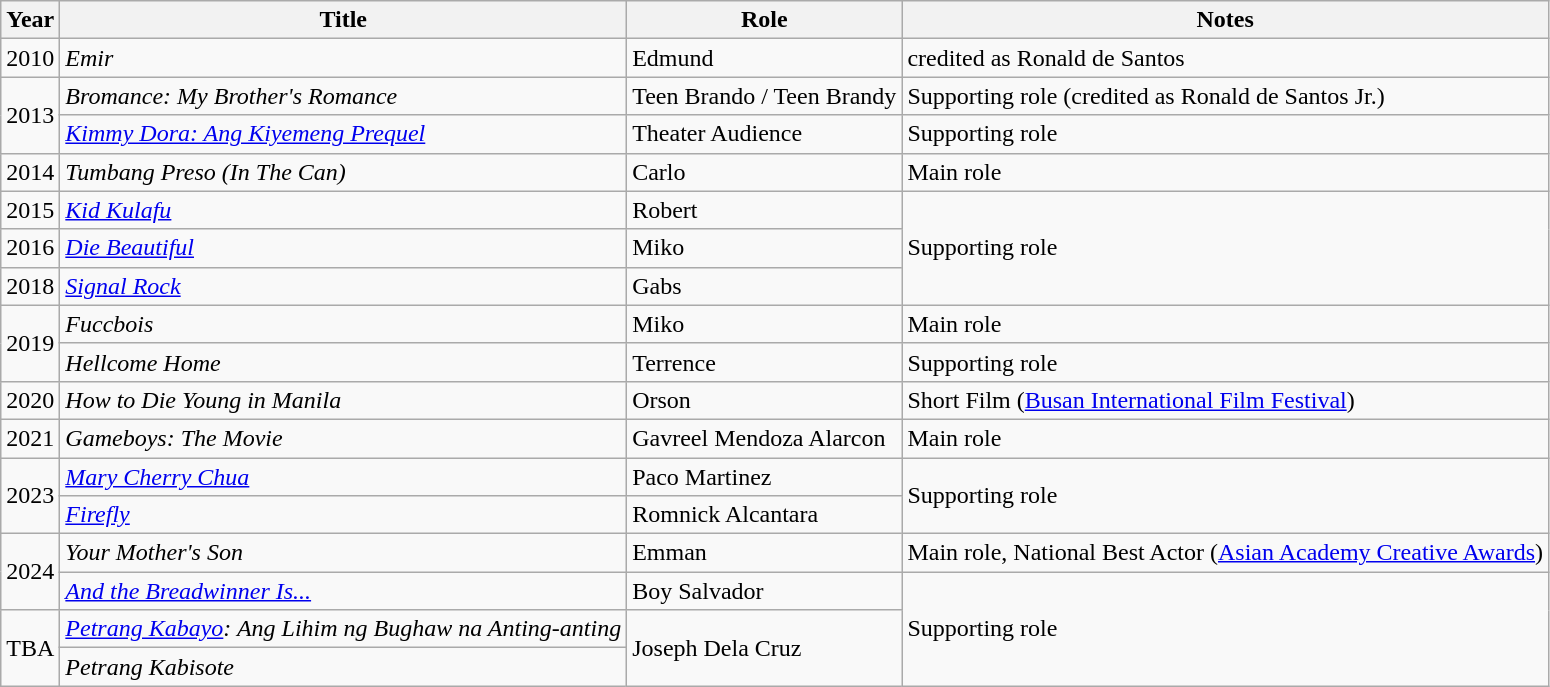<table class="wikitable">
<tr>
<th>Year</th>
<th>Title</th>
<th>Role</th>
<th>Notes</th>
</tr>
<tr>
<td>2010</td>
<td><em>Emir</em></td>
<td>Edmund</td>
<td>credited as Ronald de Santos</td>
</tr>
<tr>
<td rowspan="2">2013</td>
<td><em>Bromance: My Brother's Romance</em></td>
<td>Teen Brando / Teen Brandy</td>
<td>Supporting role (credited as Ronald de Santos Jr.)</td>
</tr>
<tr>
<td><em><a href='#'>Kimmy Dora: Ang Kiyemeng Prequel</a></em></td>
<td>Theater Audience</td>
<td>Supporting role</td>
</tr>
<tr>
<td>2014</td>
<td><em>Tumbang Preso (In The Can)</em></td>
<td>Carlo</td>
<td>Main role</td>
</tr>
<tr>
<td>2015</td>
<td><em><a href='#'>Kid Kulafu</a></em></td>
<td>Robert</td>
<td rowspan="3">Supporting role</td>
</tr>
<tr>
<td>2016</td>
<td><em><a href='#'>Die Beautiful</a></em></td>
<td>Miko</td>
</tr>
<tr>
<td>2018</td>
<td><em><a href='#'>Signal Rock</a></em></td>
<td>Gabs</td>
</tr>
<tr>
<td rowspan="2">2019</td>
<td><em>Fuccbois</em></td>
<td>Miko</td>
<td>Main role</td>
</tr>
<tr>
<td><em>Hellcome Home</em></td>
<td>Terrence</td>
<td>Supporting role</td>
</tr>
<tr>
<td>2020</td>
<td><em>How to Die Young in Manila</em></td>
<td>Orson</td>
<td>Short Film (<a href='#'>Busan International Film Festival</a>)</td>
</tr>
<tr>
<td>2021</td>
<td><em>Gameboys: The Movie</em></td>
<td>Gavreel Mendoza Alarcon</td>
<td>Main role</td>
</tr>
<tr>
<td rowspan="2">2023</td>
<td><em><a href='#'>Mary Cherry Chua</a></em></td>
<td>Paco Martinez</td>
<td rowspan="2">Supporting role</td>
</tr>
<tr>
<td><em><a href='#'>Firefly</a></em></td>
<td>Romnick Alcantara</td>
</tr>
<tr>
<td rowspan="2">2024</td>
<td><em>Your Mother's Son</em></td>
<td>Emman</td>
<td>Main role, National Best Actor (<a href='#'>Asian Academy Creative Awards</a>)</td>
</tr>
<tr>
<td><em><a href='#'>And the Breadwinner Is...</a></em></td>
<td>Boy Salvador</td>
<td rowspan="3">Supporting role</td>
</tr>
<tr>
<td rowspan="2">TBA</td>
<td><em><a href='#'>Petrang Kabayo</a>: Ang Lihim ng Bughaw na Anting-anting</em></td>
<td rowspan="2">Joseph Dela Cruz</td>
</tr>
<tr>
<td><em>Petrang Kabisote</em></td>
</tr>
</table>
